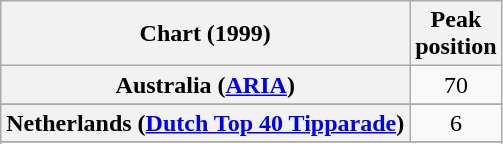<table class="wikitable sortable plainrowheaders" style="text-align:center">
<tr>
<th>Chart (1999)</th>
<th>Peak<br>position</th>
</tr>
<tr>
<th scope="row">Australia (<a href='#'>ARIA</a>)</th>
<td>70</td>
</tr>
<tr>
</tr>
<tr>
<th scope="row">Netherlands (<a href='#'>Dutch Top 40 Tipparade</a>)</th>
<td align="center">6</td>
</tr>
<tr>
</tr>
<tr>
</tr>
<tr>
</tr>
<tr>
</tr>
</table>
